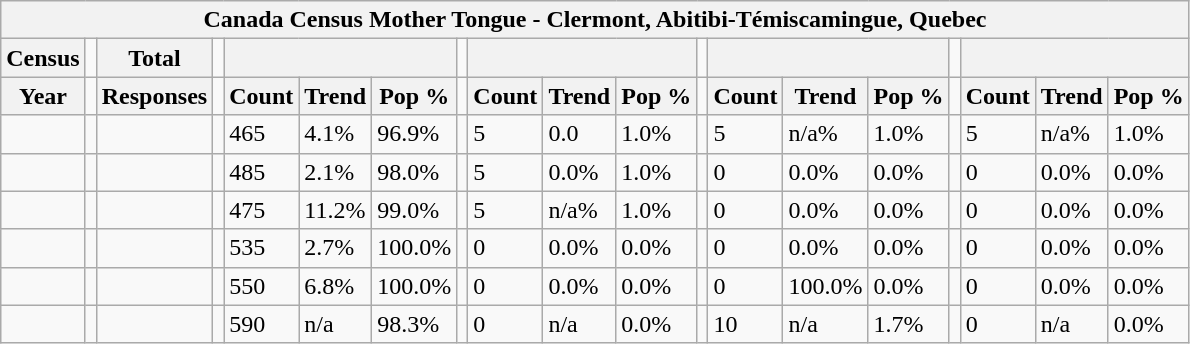<table class="wikitable">
<tr>
<th colspan="19">Canada Census Mother Tongue - Clermont, Abitibi-Témiscamingue, Quebec</th>
</tr>
<tr>
<th>Census</th>
<td></td>
<th>Total</th>
<td colspan="1"></td>
<th colspan="3"></th>
<td colspan="1"></td>
<th colspan="3"></th>
<td colspan="1"></td>
<th colspan="3"></th>
<td colspan="1"></td>
<th colspan="3"></th>
</tr>
<tr>
<th>Year</th>
<td></td>
<th>Responses</th>
<td></td>
<th>Count</th>
<th>Trend</th>
<th>Pop %</th>
<td></td>
<th>Count</th>
<th>Trend</th>
<th>Pop %</th>
<td></td>
<th>Count</th>
<th>Trend</th>
<th>Pop %</th>
<td></td>
<th>Count</th>
<th>Trend</th>
<th>Pop %</th>
</tr>
<tr>
<td></td>
<td></td>
<td></td>
<td></td>
<td>465</td>
<td> 4.1%</td>
<td>96.9%</td>
<td></td>
<td>5</td>
<td> 0.0</td>
<td>1.0%</td>
<td></td>
<td>5</td>
<td> n/a%</td>
<td>1.0%</td>
<td></td>
<td>5</td>
<td> n/a%</td>
<td>1.0%</td>
</tr>
<tr>
<td></td>
<td></td>
<td></td>
<td></td>
<td>485</td>
<td> 2.1%</td>
<td>98.0%</td>
<td></td>
<td>5</td>
<td> 0.0%</td>
<td>1.0%</td>
<td></td>
<td>0</td>
<td> 0.0%</td>
<td>0.0%</td>
<td></td>
<td>0</td>
<td> 0.0%</td>
<td>0.0%</td>
</tr>
<tr>
<td></td>
<td></td>
<td></td>
<td></td>
<td>475</td>
<td> 11.2%</td>
<td>99.0%</td>
<td></td>
<td>5</td>
<td> n/a%</td>
<td>1.0%</td>
<td></td>
<td>0</td>
<td> 0.0%</td>
<td>0.0%</td>
<td></td>
<td>0</td>
<td> 0.0%</td>
<td>0.0%</td>
</tr>
<tr>
<td></td>
<td></td>
<td></td>
<td></td>
<td>535</td>
<td> 2.7%</td>
<td>100.0%</td>
<td></td>
<td>0</td>
<td> 0.0%</td>
<td>0.0%</td>
<td></td>
<td>0</td>
<td> 0.0%</td>
<td>0.0%</td>
<td></td>
<td>0</td>
<td> 0.0%</td>
<td>0.0%</td>
</tr>
<tr>
<td></td>
<td></td>
<td></td>
<td></td>
<td>550</td>
<td> 6.8%</td>
<td>100.0%</td>
<td></td>
<td>0</td>
<td> 0.0%</td>
<td>0.0%</td>
<td></td>
<td>0</td>
<td> 100.0%</td>
<td>0.0%</td>
<td></td>
<td>0</td>
<td> 0.0%</td>
<td>0.0%</td>
</tr>
<tr>
<td></td>
<td></td>
<td></td>
<td></td>
<td>590</td>
<td>n/a</td>
<td>98.3%</td>
<td></td>
<td>0</td>
<td>n/a</td>
<td>0.0%</td>
<td></td>
<td>10</td>
<td>n/a</td>
<td>1.7%</td>
<td></td>
<td>0</td>
<td>n/a</td>
<td>0.0%</td>
</tr>
</table>
